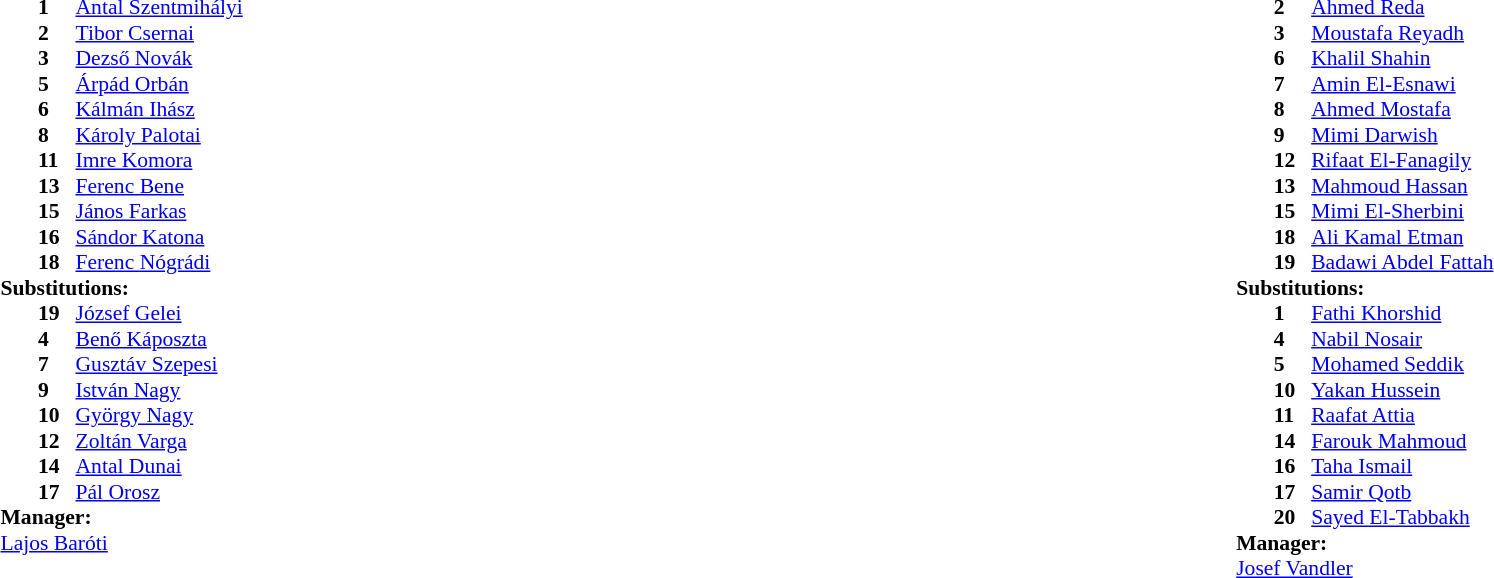<table width="100%">
<tr>
<td valign="top" width="40%"><br><table style="font-size:90%" cellspacing="0" cellpadding="0">
<tr>
<th width=25></th>
<th width=25></th>
</tr>
<tr>
<td></td>
<td><strong>1</strong></td>
<td><a href='#'>Antal Szentmihályi</a></td>
</tr>
<tr>
<td></td>
<td><strong>2</strong></td>
<td><a href='#'>Tibor Csernai</a></td>
</tr>
<tr>
<td></td>
<td><strong>3</strong></td>
<td><a href='#'>Dezső Novák</a></td>
</tr>
<tr>
<td></td>
<td><strong>5</strong></td>
<td><a href='#'>Árpád Orbán</a></td>
</tr>
<tr>
<td></td>
<td><strong>6</strong></td>
<td><a href='#'>Kálmán Ihász</a></td>
</tr>
<tr>
<td></td>
<td><strong>8</strong></td>
<td><a href='#'>Károly Palotai</a></td>
</tr>
<tr>
<td></td>
<td><strong>11</strong></td>
<td><a href='#'>Imre Komora</a></td>
</tr>
<tr>
<td></td>
<td><strong>13</strong></td>
<td><a href='#'>Ferenc Bene</a></td>
</tr>
<tr>
<td></td>
<td><strong>15</strong></td>
<td><a href='#'>János Farkas</a></td>
</tr>
<tr>
<td></td>
<td><strong>16</strong></td>
<td><a href='#'>Sándor Katona</a></td>
</tr>
<tr>
<td></td>
<td><strong>18</strong></td>
<td><a href='#'>Ferenc Nógrádi</a></td>
</tr>
<tr>
<td colspan=3><strong>Substitutions:</strong></td>
</tr>
<tr>
<td></td>
<td><strong>19</strong></td>
<td><a href='#'>József Gelei</a></td>
</tr>
<tr>
<td></td>
<td><strong>4</strong></td>
<td><a href='#'>Benő Káposzta</a></td>
</tr>
<tr>
<td></td>
<td><strong>7</strong></td>
<td><a href='#'>Gusztáv Szepesi</a></td>
</tr>
<tr>
<td></td>
<td><strong>9</strong></td>
<td><a href='#'>István Nagy</a></td>
</tr>
<tr>
<td></td>
<td><strong>10</strong></td>
<td><a href='#'>György Nagy</a></td>
</tr>
<tr>
<td></td>
<td><strong>12</strong></td>
<td><a href='#'>Zoltán Varga</a></td>
</tr>
<tr>
<td></td>
<td><strong>14</strong></td>
<td><a href='#'>Antal Dunai</a></td>
</tr>
<tr>
<td></td>
<td><strong>17</strong></td>
<td><a href='#'>Pál Orosz</a></td>
</tr>
<tr>
<td colspan=3><strong>Manager:</strong></td>
</tr>
<tr>
<td colspan=3> <a href='#'>Lajos Baróti</a></td>
</tr>
</table>
</td>
<td valign="top" width="50%"><br><table style="font-size:90%; margin:auto" cellspacing="0" cellpadding="0">
<tr>
<th width=25></th>
<th width=25></th>
</tr>
<tr>
<td></td>
<td><strong>2</strong></td>
<td><a href='#'>Ahmed Reda</a></td>
</tr>
<tr>
<td></td>
<td><strong>3</strong></td>
<td><a href='#'>Moustafa Reyadh</a></td>
</tr>
<tr>
<td></td>
<td><strong>6</strong></td>
<td><a href='#'>Khalil Shahin</a></td>
</tr>
<tr>
<td></td>
<td><strong>7</strong></td>
<td><a href='#'>Amin El-Esnawi</a></td>
</tr>
<tr>
<td></td>
<td><strong>8</strong></td>
<td><a href='#'>Ahmed Mostafa</a></td>
</tr>
<tr>
<td></td>
<td><strong>9</strong></td>
<td><a href='#'>Mimi Darwish</a></td>
</tr>
<tr>
<td></td>
<td><strong>12</strong></td>
<td><a href='#'>Rifaat El-Fanagily</a></td>
</tr>
<tr>
<td></td>
<td><strong>13</strong></td>
<td><a href='#'>Mahmoud Hassan</a></td>
</tr>
<tr>
<td></td>
<td><strong>15</strong></td>
<td><a href='#'>Mimi El-Sherbini</a></td>
</tr>
<tr>
<td></td>
<td><strong>18</strong></td>
<td><a href='#'>Ali Kamal Etman</a></td>
</tr>
<tr>
<td></td>
<td><strong>19</strong></td>
<td><a href='#'>Badawi Abdel Fattah</a></td>
</tr>
<tr>
<td colspan=3><strong>Substitutions:</strong></td>
</tr>
<tr>
<td></td>
<td><strong>1</strong></td>
<td><a href='#'>Fathi Khorshid</a></td>
</tr>
<tr>
<td></td>
<td><strong>4</strong></td>
<td><a href='#'>Nabil Nosair</a></td>
</tr>
<tr>
<td></td>
<td><strong>5</strong></td>
<td><a href='#'>Mohamed Seddik</a></td>
</tr>
<tr>
<td></td>
<td><strong>10</strong></td>
<td><a href='#'>Yakan Hussein</a></td>
</tr>
<tr>
<td></td>
<td><strong>11</strong></td>
<td><a href='#'>Raafat Attia</a></td>
</tr>
<tr>
<td></td>
<td><strong>14</strong></td>
<td><a href='#'>Farouk Mahmoud</a></td>
</tr>
<tr>
<td></td>
<td><strong>16</strong></td>
<td><a href='#'>Taha Ismail</a></td>
</tr>
<tr>
<td></td>
<td><strong>17</strong></td>
<td><a href='#'>Samir Qotb</a></td>
</tr>
<tr>
<td></td>
<td><strong>20</strong></td>
<td><a href='#'>Sayed El-Tabbakh</a></td>
</tr>
<tr>
<td colspan=3><strong>Manager:</strong></td>
</tr>
<tr>
<td colspan=3> <a href='#'>Josef Vandler</a></td>
</tr>
</table>
</td>
</tr>
</table>
